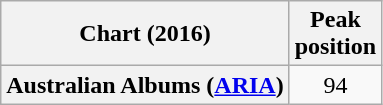<table class="wikitable sortable plainrowheaders" style="text-align:center">
<tr>
<th scope="col">Chart (2016)</th>
<th scope="col">Peak<br> position</th>
</tr>
<tr>
<th scope="row">Australian Albums (<a href='#'>ARIA</a>)</th>
<td>94</td>
</tr>
</table>
